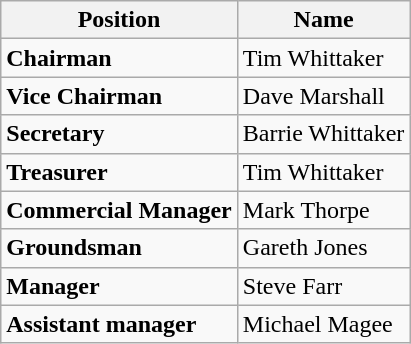<table class="wikitable">
<tr>
<th>Position</th>
<th>Name</th>
</tr>
<tr>
<td><strong>Chairman</strong></td>
<td> Tim Whittaker</td>
</tr>
<tr>
<td><strong>Vice Chairman</strong></td>
<td> Dave Marshall</td>
</tr>
<tr>
<td><strong>Secretary</strong></td>
<td> Barrie Whittaker</td>
</tr>
<tr>
<td><strong>Treasurer</strong></td>
<td> Tim Whittaker</td>
</tr>
<tr>
<td><strong>Commercial Manager</strong></td>
<td> Mark Thorpe</td>
</tr>
<tr>
<td><strong>Groundsman</strong></td>
<td> Gareth Jones</td>
</tr>
<tr>
<td><strong>Manager</strong></td>
<td> Steve Farr</td>
</tr>
<tr>
<td><strong>Assistant manager</strong></td>
<td> Michael Magee</td>
</tr>
</table>
